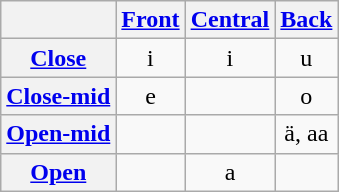<table class="wikitable">
<tr>
<th></th>
<th><a href='#'>Front</a></th>
<th><a href='#'>Central</a></th>
<th><a href='#'>Back</a></th>
</tr>
<tr style="text-align:center;">
<th><a href='#'>Close</a></th>
<td>i<br></td>
<td>i<br></td>
<td>u<br></td>
</tr>
<tr style="text-align:center;">
<th><a href='#'>Close-mid</a></th>
<td>e<br></td>
<td></td>
<td>o<br></td>
</tr>
<tr style="text-align:center;">
<th><a href='#'>Open-mid</a></th>
<td></td>
<td></td>
<td>ä, aa<br></td>
</tr>
<tr style="text-align:center;">
<th><a href='#'>Open</a></th>
<td></td>
<td>a<br></td>
<td></td>
</tr>
</table>
